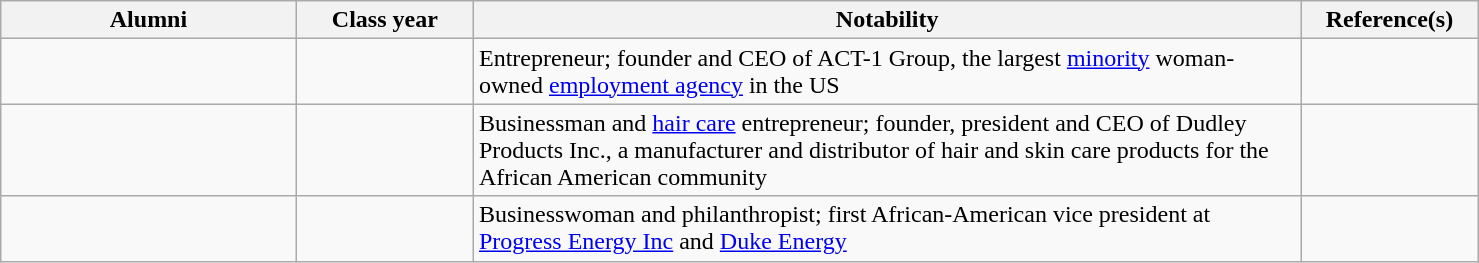<table class="wikitable sortable" style="width:78%;">
<tr valign="top">
<th style="width:20%;">Alumni</th>
<th style="width:12%;">Class year</th>
<th style="width:56%;" class="unsortable">Notability</th>
<th style="width:12%;" class="unsortable">Reference(s)</th>
</tr>
<tr valign="top">
<td></td>
<td></td>
<td>Entrepreneur; founder and CEO of ACT-1 Group, the largest <a href='#'>minority</a> woman-owned <a href='#'>employment agency</a> in the US</td>
<td></td>
</tr>
<tr>
<td></td>
<td></td>
<td>Businessman and <a href='#'>hair care</a> entrepreneur; founder, president and CEO of Dudley Products Inc., a manufacturer and distributor of hair and skin care products for the African American community</td>
<td></td>
</tr>
<tr>
<td></td>
<td></td>
<td>Businesswoman and philanthropist; first African-American vice president at <a href='#'>Progress Energy Inc</a> and <a href='#'>Duke Energy</a></td>
<td></td>
</tr>
</table>
